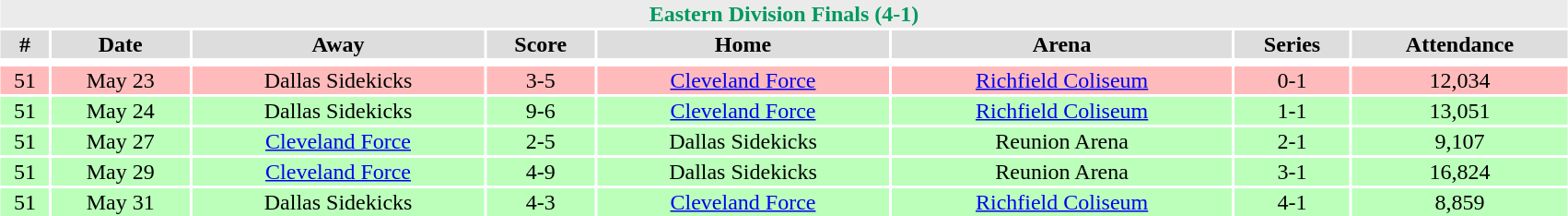<table class="toccolours collapsible collapsed" width=90% style="clear:both; margin:1.5em auto; text-align:center;">
<tr>
<th colspan=11 style="background:#EBEBEB; color:#009960;">Eastern Division Finals (4-1)</th>
</tr>
<tr align="center" bgcolor="#dddddd">
<td><strong>#</strong></td>
<td><strong>Date</strong></td>
<td><strong>Away</strong></td>
<td><strong>Score</strong></td>
<td><strong>Home</strong></td>
<td><strong>Arena</strong></td>
<td><strong>Series</strong></td>
<td><strong>Attendance</strong></td>
</tr>
<tr align="center" bgcolor="#ccffcc">
</tr>
<tr>
</tr>
<tr align="center" bgcolor="#ffbbbb">
<td>51</td>
<td>May 23</td>
<td>Dallas Sidekicks</td>
<td>3-5</td>
<td><a href='#'>Cleveland Force</a></td>
<td><a href='#'>Richfield Coliseum</a></td>
<td>0-1</td>
<td>12,034</td>
</tr>
<tr align="center" bgcolor="#bbffbb">
<td>51</td>
<td>May 24</td>
<td>Dallas Sidekicks</td>
<td>9-6</td>
<td><a href='#'>Cleveland Force</a></td>
<td><a href='#'>Richfield Coliseum</a></td>
<td>1-1</td>
<td>13,051</td>
</tr>
<tr align="center" bgcolor="#bbffbb">
<td>51</td>
<td>May 27</td>
<td><a href='#'>Cleveland Force</a></td>
<td>2-5</td>
<td>Dallas Sidekicks</td>
<td>Reunion Arena</td>
<td>2-1</td>
<td>9,107</td>
</tr>
<tr align="center" bgcolor="#bbffbb">
<td>51</td>
<td>May 29</td>
<td><a href='#'>Cleveland Force</a></td>
<td>4-9</td>
<td>Dallas Sidekicks</td>
<td>Reunion Arena</td>
<td>3-1</td>
<td>16,824</td>
</tr>
<tr align="center" bgcolor="#bbffbb">
<td>51</td>
<td>May 31</td>
<td>Dallas Sidekicks</td>
<td>4-3</td>
<td><a href='#'>Cleveland Force</a></td>
<td><a href='#'>Richfield Coliseum</a></td>
<td>4-1</td>
<td>8,859</td>
</tr>
</table>
